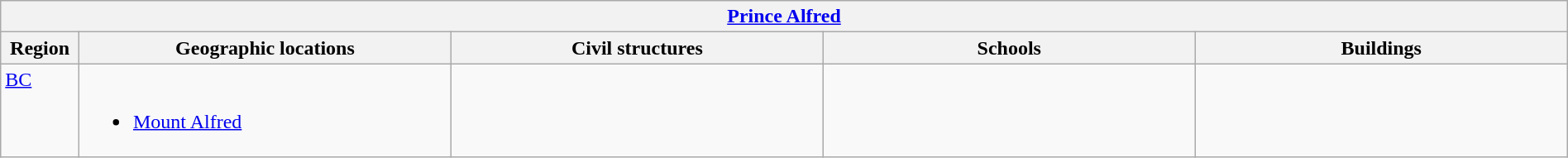<table class="wikitable" width="100%">
<tr>
<th colspan="5"> <a href='#'>Prince Alfred</a></th>
</tr>
<tr>
<th width="5%">Region</th>
<th width="23.75%">Geographic locations</th>
<th width="23.75%">Civil structures</th>
<th width="23.75%">Schools</th>
<th width="23.75%">Buildings</th>
</tr>
<tr>
<td align=left valign=top> <a href='#'>BC</a></td>
<td align=left valign=top><br><ul><li><a href='#'>Mount Alfred</a></li></ul></td>
<td></td>
<td></td>
<td></td>
</tr>
</table>
